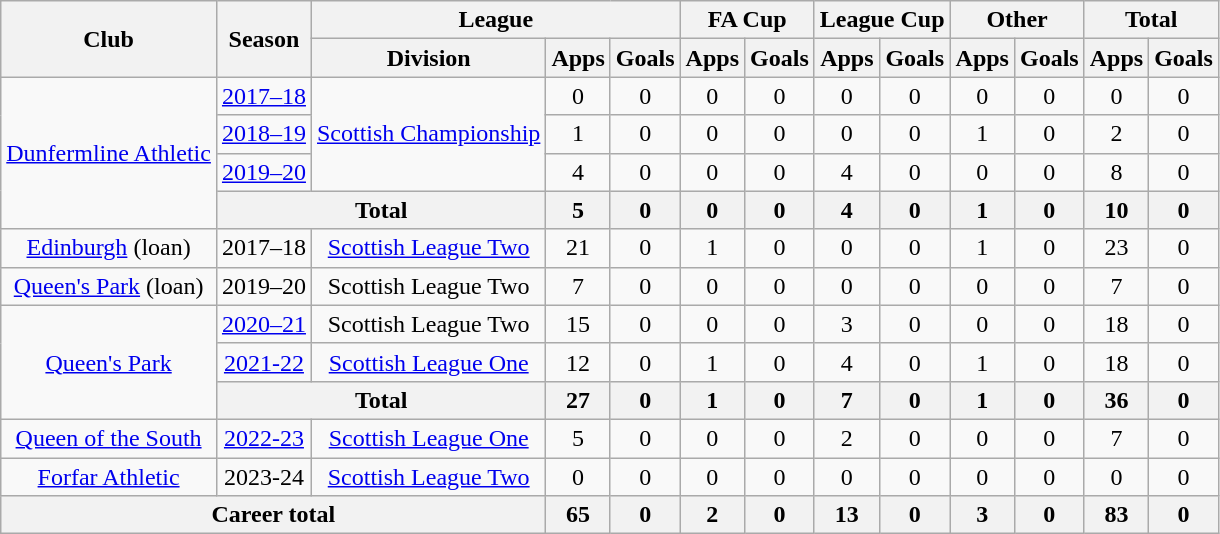<table class="wikitable" style="text-align: center">
<tr>
<th rowspan="2">Club</th>
<th rowspan="2">Season</th>
<th colspan="3">League</th>
<th colspan="2">FA Cup</th>
<th colspan="2">League Cup</th>
<th colspan="2">Other</th>
<th colspan="2">Total</th>
</tr>
<tr>
<th>Division</th>
<th>Apps</th>
<th>Goals</th>
<th>Apps</th>
<th>Goals</th>
<th>Apps</th>
<th>Goals</th>
<th>Apps</th>
<th>Goals</th>
<th>Apps</th>
<th>Goals</th>
</tr>
<tr>
<td rowspan=4><a href='#'>Dunfermline Athletic</a></td>
<td><a href='#'>2017–18</a></td>
<td rowspan=3><a href='#'>Scottish Championship</a></td>
<td>0</td>
<td>0</td>
<td>0</td>
<td>0</td>
<td>0</td>
<td>0</td>
<td>0</td>
<td>0</td>
<td>0</td>
<td>0</td>
</tr>
<tr>
<td><a href='#'>2018–19</a></td>
<td>1</td>
<td>0</td>
<td>0</td>
<td>0</td>
<td>0</td>
<td>0</td>
<td>1</td>
<td>0</td>
<td>2</td>
<td>0</td>
</tr>
<tr>
<td><a href='#'>2019–20</a></td>
<td>4</td>
<td>0</td>
<td>0</td>
<td>0</td>
<td>4</td>
<td>0</td>
<td>0</td>
<td>0</td>
<td>8</td>
<td>0</td>
</tr>
<tr>
<th colspan="2">Total</th>
<th>5</th>
<th>0</th>
<th>0</th>
<th>0</th>
<th>4</th>
<th>0</th>
<th>1</th>
<th>0</th>
<th>10</th>
<th>0</th>
</tr>
<tr>
<td><a href='#'>Edinburgh</a> (loan)</td>
<td>2017–18</td>
<td><a href='#'>Scottish League Two</a></td>
<td>21</td>
<td>0</td>
<td>1</td>
<td>0</td>
<td>0</td>
<td>0</td>
<td>1</td>
<td>0</td>
<td>23</td>
<td>0</td>
</tr>
<tr>
<td><a href='#'>Queen's Park</a> (loan)</td>
<td>2019–20</td>
<td>Scottish League Two</td>
<td>7</td>
<td>0</td>
<td>0</td>
<td>0</td>
<td>0</td>
<td>0</td>
<td>0</td>
<td>0</td>
<td>7</td>
<td>0</td>
</tr>
<tr>
<td rowspan=3><a href='#'>Queen's Park</a></td>
<td><a href='#'>2020–21</a></td>
<td>Scottish League Two</td>
<td>15</td>
<td>0</td>
<td>0</td>
<td>0</td>
<td>3</td>
<td>0</td>
<td>0</td>
<td>0</td>
<td>18</td>
<td>0</td>
</tr>
<tr>
<td><a href='#'>2021-22</a></td>
<td><a href='#'>Scottish League One</a></td>
<td>12</td>
<td>0</td>
<td>1</td>
<td>0</td>
<td>4</td>
<td>0</td>
<td>1</td>
<td>0</td>
<td>18</td>
<td>0</td>
</tr>
<tr>
<th colspan="2">Total</th>
<th>27</th>
<th>0</th>
<th>1</th>
<th>0</th>
<th>7</th>
<th>0</th>
<th>1</th>
<th>0</th>
<th>36</th>
<th>0</th>
</tr>
<tr>
<td><a href='#'>Queen of the South</a></td>
<td><a href='#'>2022-23</a></td>
<td><a href='#'>Scottish League One</a></td>
<td>5</td>
<td>0</td>
<td>0</td>
<td>0</td>
<td>2</td>
<td>0</td>
<td>0</td>
<td>0</td>
<td>7</td>
<td>0</td>
</tr>
<tr>
<td><a href='#'>Forfar Athletic</a></td>
<td>2023-24</td>
<td><a href='#'>Scottish League Two</a></td>
<td>0</td>
<td>0</td>
<td>0</td>
<td>0</td>
<td>0</td>
<td>0</td>
<td>0</td>
<td>0</td>
<td>0</td>
<td>0</td>
</tr>
<tr>
<th colspan="3">Career total</th>
<th>65</th>
<th>0</th>
<th>2</th>
<th>0</th>
<th>13</th>
<th>0</th>
<th>3</th>
<th>0</th>
<th>83</th>
<th>0</th>
</tr>
</table>
